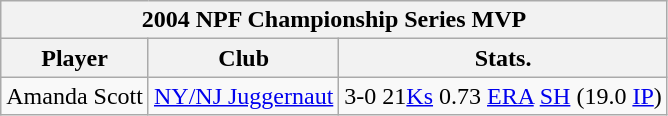<table class="wikitable">
<tr>
<th colspan=3>2004 NPF Championship Series MVP</th>
</tr>
<tr>
<th>Player</th>
<th>Club</th>
<th>Stats.</th>
</tr>
<tr>
<td>Amanda Scott</td>
<td><a href='#'>NY/NJ Juggernaut</a></td>
<td>3-0 21<a href='#'>Ks</a> 0.73 <a href='#'>ERA</a> <a href='#'>SH</a> (19.0 <a href='#'>IP</a>)</td>
</tr>
</table>
